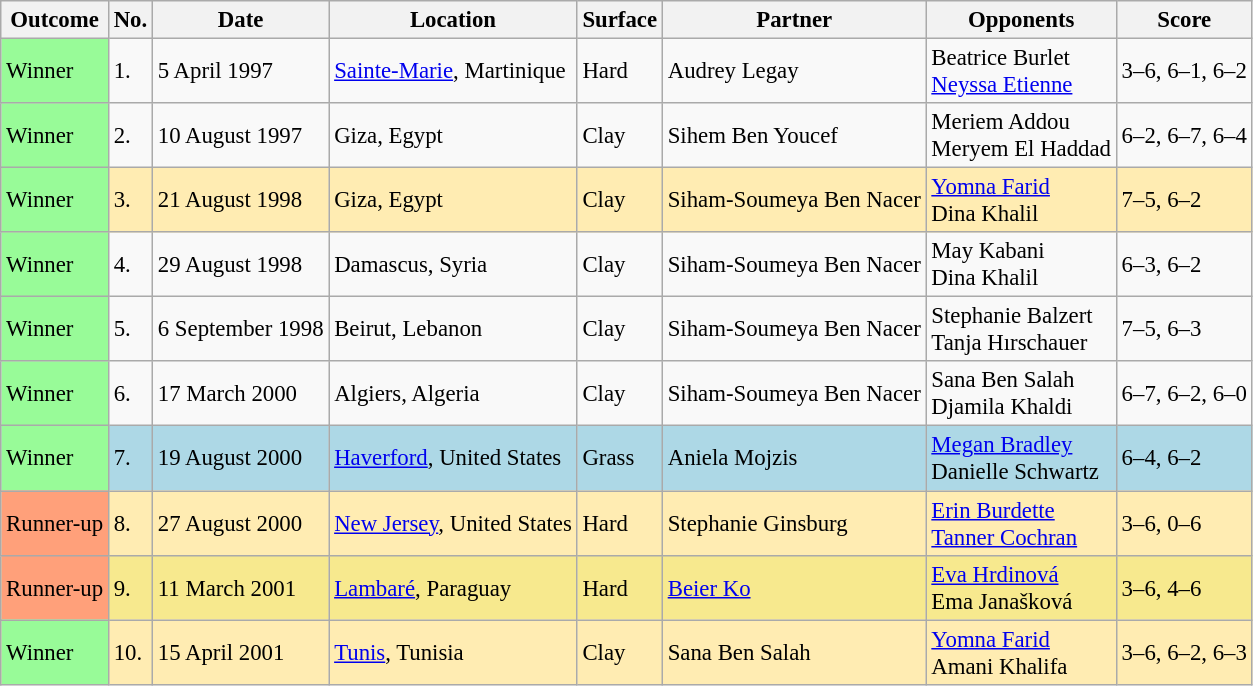<table class="sortable wikitable" style="font-size:95%;">
<tr>
<th>Outcome</th>
<th>No.</th>
<th>Date</th>
<th>Location</th>
<th>Surface</th>
<th>Partner</th>
<th>Opponents</th>
<th>Score</th>
</tr>
<tr>
<td bgcolor="98FB98">Winner</td>
<td>1.</td>
<td>5 April 1997</td>
<td><a href='#'>Sainte-Marie</a>, Martinique</td>
<td>Hard</td>
<td> Audrey Legay</td>
<td> Beatrice Burlet <br>  <a href='#'>Neyssa Etienne</a></td>
<td>3–6, 6–1, 6–2</td>
</tr>
<tr>
<td bgcolor="98FB98">Winner</td>
<td>2.</td>
<td>10 August 1997</td>
<td>Giza, Egypt</td>
<td>Clay</td>
<td> Sihem Ben Youcef</td>
<td> Meriem Addou <br>  Meryem El Haddad</td>
<td>6–2, 6–7, 6–4</td>
</tr>
<tr bgcolor=#ffecb2>
<td bgcolor="98FB98">Winner</td>
<td>3.</td>
<td>21 August 1998</td>
<td>Giza, Egypt</td>
<td>Clay</td>
<td> Siham-Soumeya Ben Nacer</td>
<td> <a href='#'>Yomna Farid</a> <br>  Dina Khalil</td>
<td>7–5, 6–2</td>
</tr>
<tr>
<td bgcolor="98FB98">Winner</td>
<td>4.</td>
<td>29 August 1998</td>
<td>Damascus, Syria</td>
<td>Clay</td>
<td> Siham-Soumeya Ben Nacer</td>
<td> May Kabani <br>  Dina Khalil</td>
<td>6–3, 6–2</td>
</tr>
<tr>
<td bgcolor="98FB98">Winner</td>
<td>5.</td>
<td>6 September 1998</td>
<td>Beirut, Lebanon</td>
<td>Clay</td>
<td> Siham-Soumeya Ben Nacer</td>
<td> Stephanie Balzert <br>  Tanja Hırschauer</td>
<td>7–5, 6–3</td>
</tr>
<tr>
<td bgcolor="98FB98">Winner</td>
<td>6.</td>
<td>17 March 2000</td>
<td>Algiers, Algeria</td>
<td>Clay</td>
<td> Siham-Soumeya Ben Nacer</td>
<td> Sana Ben Salah <br>  Djamila Khaldi</td>
<td>6–7, 6–2, 6–0</td>
</tr>
<tr bgcolor="lightblue">
<td bgcolor="98FB98">Winner</td>
<td>7.</td>
<td>19 August 2000</td>
<td><a href='#'>Haverford</a>, United States</td>
<td>Grass</td>
<td> Aniela Mojzis</td>
<td> <a href='#'>Megan Bradley</a> <br>  Danielle Schwartz</td>
<td>6–4, 6–2</td>
</tr>
<tr bgcolor=#ffecb2>
<td style="background:#ffa07a;">Runner-up</td>
<td>8.</td>
<td>27 August 2000</td>
<td><a href='#'>New Jersey</a>, United States</td>
<td>Hard</td>
<td> Stephanie Ginsburg</td>
<td> <a href='#'>Erin Burdette</a> <br>  <a href='#'>Tanner Cochran</a></td>
<td>3–6, 0–6</td>
</tr>
<tr bgcolor="#F7E98E">
<td style="background:#ffa07a;">Runner-up</td>
<td>9.</td>
<td>11 March 2001</td>
<td><a href='#'>Lambaré</a>, Paraguay</td>
<td>Hard</td>
<td> <a href='#'>Beier Ko</a></td>
<td> <a href='#'>Eva Hrdinová</a> <br>  Ema Janašková</td>
<td>3–6, 4–6</td>
</tr>
<tr bgcolor=#ffecb2>
<td bgcolor="98FB98">Winner</td>
<td>10.</td>
<td>15 April 2001</td>
<td><a href='#'>Tunis</a>, Tunisia</td>
<td>Clay</td>
<td> Sana Ben Salah</td>
<td> <a href='#'>Yomna Farid</a> <br>  Amani Khalifa</td>
<td>3–6, 6–2, 6–3</td>
</tr>
</table>
